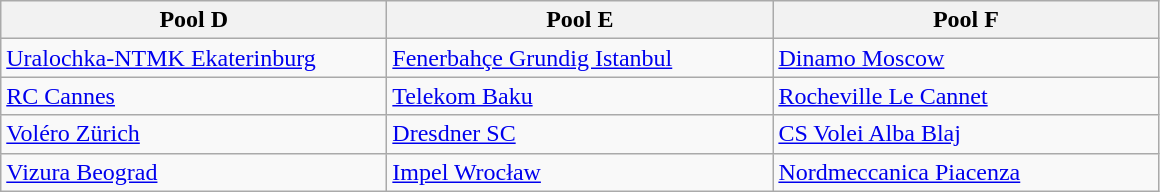<table class="wikitable">
<tr>
<th width=250>Pool D</th>
<th width=250>Pool E</th>
<th width=250>Pool F</th>
</tr>
<tr>
<td> <a href='#'>Uralochka-NTMK Ekaterinburg</a></td>
<td> <a href='#'>Fenerbahçe Grundig Istanbul</a></td>
<td> <a href='#'>Dinamo Moscow</a></td>
</tr>
<tr>
<td> <a href='#'>RC Cannes</a></td>
<td> <a href='#'>Telekom Baku</a></td>
<td> <a href='#'>Rocheville Le Cannet</a></td>
</tr>
<tr>
<td> <a href='#'>Voléro Zürich</a></td>
<td> <a href='#'>Dresdner SC</a></td>
<td> <a href='#'>CS Volei Alba Blaj</a></td>
</tr>
<tr>
<td> <a href='#'>Vizura Beograd</a></td>
<td> <a href='#'>Impel Wrocław</a></td>
<td> <a href='#'>Nordmeccanica Piacenza</a></td>
</tr>
</table>
